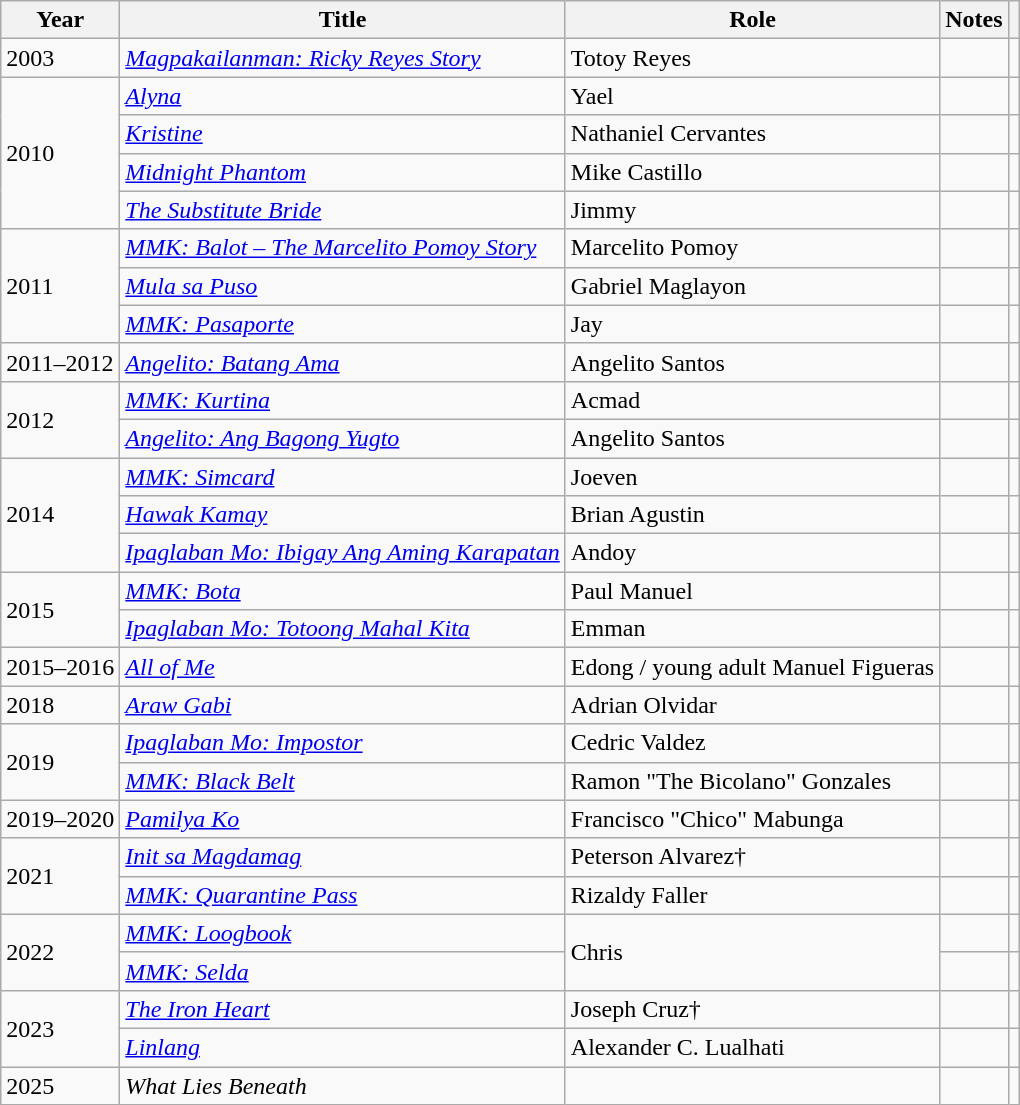<table class="wikitable sortable">
<tr>
<th>Year</th>
<th>Title</th>
<th>Role</th>
<th>Notes</th>
<th></th>
</tr>
<tr>
<td>2003</td>
<td><em><a href='#'>Magpakailanman: Ricky Reyes Story</a></em></td>
<td>Totoy Reyes</td>
<td></td>
<td></td>
</tr>
<tr>
<td rowspan=4>2010</td>
<td><em><a href='#'>Alyna</a></em></td>
<td>Yael</td>
<td></td>
<td></td>
</tr>
<tr>
<td><em><a href='#'>Kristine</a></em></td>
<td>Nathaniel Cervantes</td>
<td></td>
<td></td>
</tr>
<tr>
<td><em><a href='#'>Midnight Phantom</a></em></td>
<td>Mike Castillo</td>
<td></td>
<td></td>
</tr>
<tr>
<td><em><a href='#'>The Substitute Bride</a></em></td>
<td>Jimmy</td>
<td></td>
<td></td>
</tr>
<tr>
<td rowspan="3">2011</td>
<td><em><a href='#'>MMK: Balot – The Marcelito Pomoy Story</a></em></td>
<td>Marcelito Pomoy</td>
<td></td>
<td></td>
</tr>
<tr>
<td><em><a href='#'>Mula sa Puso</a></em></td>
<td>Gabriel Maglayon</td>
<td></td>
<td></td>
</tr>
<tr>
<td><em><a href='#'>MMK: Pasaporte</a></em></td>
<td>Jay</td>
<td></td>
<td></td>
</tr>
<tr>
<td>2011–2012</td>
<td><em><a href='#'>Angelito: Batang Ama</a></em></td>
<td>Angelito Santos</td>
<td></td>
<td></td>
</tr>
<tr>
<td rowspan=2>2012</td>
<td><em><a href='#'>MMK: Kurtina</a></em></td>
<td>Acmad</td>
<td></td>
<td></td>
</tr>
<tr>
<td><em><a href='#'>Angelito: Ang Bagong Yugto</a></em></td>
<td>Angelito Santos</td>
<td></td>
<td></td>
</tr>
<tr>
<td rowspan=3>2014</td>
<td><em><a href='#'>MMK: Simcard</a></em></td>
<td>Joeven</td>
<td></td>
<td></td>
</tr>
<tr>
<td><em><a href='#'>Hawak Kamay</a></em></td>
<td>Brian Agustin</td>
<td></td>
<td></td>
</tr>
<tr>
<td><em><a href='#'>Ipaglaban Mo: Ibigay Ang Aming Karapatan</a></em></td>
<td>Andoy</td>
<td></td>
<td></td>
</tr>
<tr>
<td rowspan="2">2015</td>
<td><em><a href='#'>MMK: Bota</a></em></td>
<td>Paul Manuel</td>
<td></td>
<td></td>
</tr>
<tr>
<td><em><a href='#'>Ipaglaban Mo: Totoong Mahal Kita</a></em></td>
<td>Emman</td>
<td></td>
<td></td>
</tr>
<tr>
<td>2015–2016</td>
<td><em><a href='#'>All of Me</a></em></td>
<td>Edong / young adult Manuel Figueras</td>
<td></td>
<td></td>
</tr>
<tr>
<td>2018</td>
<td><em><a href='#'>Araw Gabi</a></em></td>
<td>Adrian Olvidar</td>
<td></td>
<td></td>
</tr>
<tr>
<td rowspan="2">2019</td>
<td><em><a href='#'>Ipaglaban Mo: Impostor</a></em></td>
<td>Cedric Valdez</td>
<td></td>
<td></td>
</tr>
<tr>
<td><em><a href='#'>MMK: Black Belt</a></em></td>
<td>Ramon "The Bicolano" Gonzales</td>
<td></td>
<td></td>
</tr>
<tr>
<td>2019–2020</td>
<td><em><a href='#'>Pamilya Ko</a></em></td>
<td>Francisco "Chico" Mabunga</td>
<td></td>
<td></td>
</tr>
<tr>
<td rowspan="2">2021</td>
<td><em><a href='#'>Init sa Magdamag</a></em></td>
<td>Peterson Alvarez†</td>
<td></td>
<td></td>
</tr>
<tr>
<td><em><a href='#'>MMK: Quarantine Pass</a></em></td>
<td>Rizaldy Faller</td>
<td></td>
<td></td>
</tr>
<tr>
<td rowspan="2">2022</td>
<td><em><a href='#'>MMK: Loogbook</a></em></td>
<td rowspan="2">Chris</td>
<td></td>
<td></td>
</tr>
<tr>
<td><em><a href='#'>MMK: Selda</a></em></td>
<td></td>
<td></td>
</tr>
<tr>
<td rowspan="2">2023</td>
<td><em><a href='#'> The Iron Heart</a></em></td>
<td>Joseph Cruz†</td>
<td></td>
<td></td>
</tr>
<tr>
<td><em><a href='#'>Linlang</a></em></td>
<td>Alexander C. Lualhati</td>
<td></td>
<td></td>
</tr>
<tr>
<td>2025</td>
<td><em>What Lies Beneath</em></td>
<td></td>
<td></td>
<td></td>
</tr>
</table>
